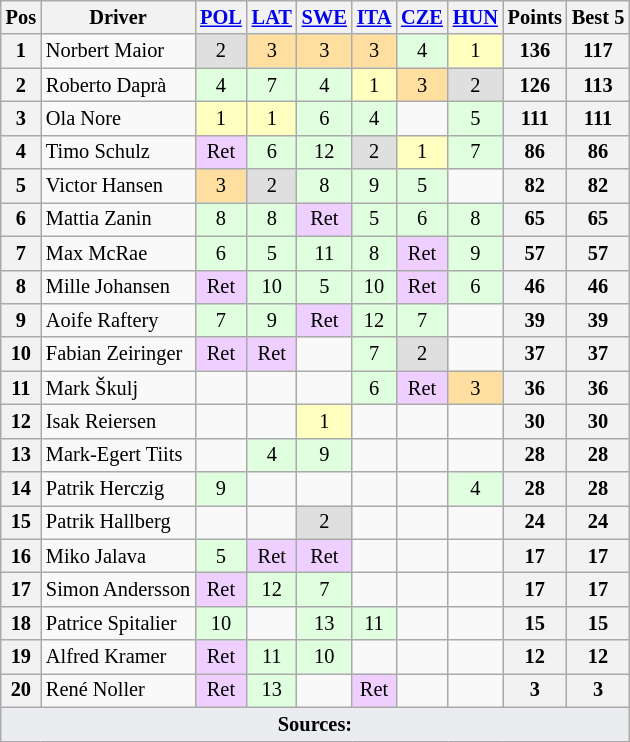<table class="wikitable" style="font-size: 85%; text-align: center">
<tr valign="top">
<th valign="middle">Pos</th>
<th valign="middle">Driver</th>
<th><a href='#'>POL</a><br></th>
<th><a href='#'>LAT</a><br></th>
<th><a href='#'>SWE</a><br></th>
<th><a href='#'>ITA</a><br></th>
<th><a href='#'>CZE</a><br></th>
<th><a href='#'>HUN</a><br></th>
<th valign="middle">Points</th>
<th valign="middle">Best 5</th>
</tr>
<tr>
<th>1</th>
<td align="left"> Norbert Maior</td>
<td style="background:#DFDFDF;">2</td>
<td style="background:#FFDF9F;">3</td>
<td style="background:#FFDF9F;">3</td>
<td style="background:#FFDF9F;">3</td>
<td style="background:#DFFFDF;">4</td>
<td style="background:#FFFFBF;">1</td>
<th>136</th>
<th>117</th>
</tr>
<tr>
<th>2</th>
<td align="left"> Roberto Daprà</td>
<td style="background:#DFFFDF;">4</td>
<td style="background:#DFFFDF;">7</td>
<td style="background:#DFFFDF;">4</td>
<td style="background:#FFFFBF;">1</td>
<td style="background:#FFDF9F;">3</td>
<td style="background:#DFDFDF;">2</td>
<th>126</th>
<th>113</th>
</tr>
<tr>
<th>3</th>
<td align="left"> Ola Nore</td>
<td style="background:#FFFFBF;">1</td>
<td style="background:#FFFFBF;">1</td>
<td style="background:#DFFFDF;">6</td>
<td style="background:#DFFFDF;">4</td>
<td></td>
<td style="background:#DFFFDF;">5</td>
<th>111</th>
<th>111</th>
</tr>
<tr>
<th>4</th>
<td align="left"> Timo Schulz</td>
<td style="background:#EFCFFF;">Ret</td>
<td style="background:#DFFFDF;">6</td>
<td style="background:#DFFFDF;">12</td>
<td style="background:#DFDFDF;">2</td>
<td style="background:#FFFFBF;">1</td>
<td style="background:#DFFFDF;">7</td>
<th>86</th>
<th>86</th>
</tr>
<tr>
<th>5</th>
<td align="left"> Victor Hansen</td>
<td style="background:#FFDF9F;">3</td>
<td style="background:#DFDFDF;">2</td>
<td style="background:#DFFFDF;">8</td>
<td style="background:#DFFFDF;">9</td>
<td style="background:#DFFFDF;">5</td>
<td></td>
<th>82</th>
<th>82</th>
</tr>
<tr>
<th>6</th>
<td align="left"> Mattia Zanin</td>
<td style="background:#DFFFDF;">8</td>
<td style="background:#DFFFDF;">8</td>
<td style="background:#EFCFFF;">Ret</td>
<td style="background:#DFFFDF;">5</td>
<td style="background:#DFFFDF;">6</td>
<td style="background:#DFFFDF;">8</td>
<th>65</th>
<th>65</th>
</tr>
<tr>
<th>7</th>
<td align="left"> Max McRae</td>
<td style="background:#DFFFDF;">6</td>
<td style="background:#DFFFDF;">5</td>
<td style="background:#DFFFDF;">11</td>
<td style="background:#DFFFDF;">8</td>
<td style="background:#EFCFFF;">Ret</td>
<td style="background:#DFFFDF;">9</td>
<th>57</th>
<th>57</th>
</tr>
<tr>
<th>8</th>
<td align="left"> Mille Johansen</td>
<td style="background:#EFCFFF;">Ret</td>
<td style="background:#DFFFDF;">10</td>
<td style="background:#DFFFDF;">5</td>
<td style="background:#DFFFDF;">10</td>
<td style="background:#EFCFFF;">Ret</td>
<td style="background:#DFFFDF;">6</td>
<th>46</th>
<th>46</th>
</tr>
<tr>
<th>9</th>
<td align="left"> Aoife Raftery</td>
<td style="background:#DFFFDF;">7</td>
<td style="background:#DFFFDF;">9</td>
<td style="background:#EFCFFF;">Ret</td>
<td style="background:#DFFFDF;">12</td>
<td style="background:#DFFFDF;">7</td>
<td></td>
<th>39</th>
<th>39</th>
</tr>
<tr>
<th>10</th>
<td align="left"> Fabian Zeiringer</td>
<td style="background:#EFCFFF;">Ret</td>
<td style="background:#EFCFFF;">Ret</td>
<td></td>
<td style="background:#DFFFDF;">7</td>
<td style="background:#DFDFDF;">2</td>
<td></td>
<th>37</th>
<th>37</th>
</tr>
<tr>
<th>11</th>
<td align="left"> Mark Škulj</td>
<td></td>
<td></td>
<td></td>
<td style="background:#DFFFDF;">6</td>
<td style="background:#EFCFFF;">Ret</td>
<td style="background:#FFDF9F;">3</td>
<th>36</th>
<th>36</th>
</tr>
<tr>
<th>12</th>
<td align="left"> Isak Reiersen</td>
<td></td>
<td></td>
<td style="background:#FFFFBF;">1</td>
<td></td>
<td></td>
<td></td>
<th>30</th>
<th>30</th>
</tr>
<tr>
<th>13</th>
<td align="left"> Mark-Egert Tiits</td>
<td></td>
<td style="background:#DFFFDF;">4</td>
<td style="background:#DFFFDF;">9</td>
<td></td>
<td></td>
<td></td>
<th>28</th>
<th>28</th>
</tr>
<tr>
<th>14</th>
<td align="left"> Patrik Herczig</td>
<td style="background:#DFFFDF;">9</td>
<td></td>
<td></td>
<td></td>
<td></td>
<td style="background:#DFFFDF;">4</td>
<th>28</th>
<th>28</th>
</tr>
<tr>
<th>15</th>
<td align="left"> Patrik Hallberg</td>
<td></td>
<td></td>
<td style="background:#DFDFDF;">2</td>
<td></td>
<td></td>
<td></td>
<th>24</th>
<th>24</th>
</tr>
<tr>
<th>16</th>
<td align="left"> Miko Jalava</td>
<td style="background:#DFFFDF;">5</td>
<td style="background:#EFCFFF;">Ret</td>
<td style="background:#EFCFFF;">Ret</td>
<td></td>
<td></td>
<td></td>
<th>17</th>
<th>17</th>
</tr>
<tr>
<th>17</th>
<td align="left"> Simon Andersson</td>
<td style="background:#EFCFFF;">Ret</td>
<td style="background:#DFFFDF;">12</td>
<td style="background:#DFFFDF;">7</td>
<td></td>
<td></td>
<td></td>
<th>17</th>
<th>17</th>
</tr>
<tr>
<th>18</th>
<td align="left"> Patrice Spitalier</td>
<td style="background:#DFFFDF;">10</td>
<td></td>
<td style="background:#DFFFDF;">13</td>
<td style="background:#DFFFDF;">11</td>
<td></td>
<td></td>
<th>15</th>
<th>15</th>
</tr>
<tr>
<th>19</th>
<td align="left"> Alfred Kramer</td>
<td style="background:#EFCFFF;">Ret</td>
<td style="background:#DFFFDF;">11</td>
<td style="background:#DFFFDF;">10</td>
<td></td>
<td></td>
<td></td>
<th>12</th>
<th>12</th>
</tr>
<tr>
<th>20</th>
<td align="left"> René Noller</td>
<td style="background:#EFCFFF;">Ret</td>
<td style="background:#DFFFDF;">13</td>
<td></td>
<td style="background:#EFCFFF;">Ret</td>
<td></td>
<td></td>
<th>3</th>
<th>3</th>
</tr>
<tr>
<td colspan="12" style="background-color:#EAECF0;text-align:center"><strong>Sources:</strong></td>
</tr>
</table>
